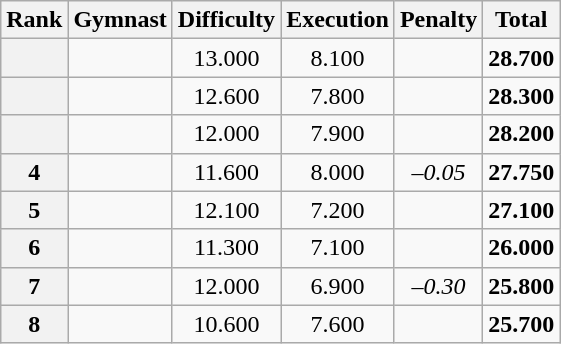<table class="wikitable sortable" style="text-align:center">
<tr>
<th>Rank</th>
<th>Gymnast</th>
<th>Difficulty</th>
<th>Execution</th>
<th>Penalty</th>
<th>Total</th>
</tr>
<tr>
<th scope=row></th>
<td align=left></td>
<td>13.000</td>
<td>8.100</td>
<td></td>
<td><strong>28.700</strong></td>
</tr>
<tr>
<th scope=row></th>
<td align=left></td>
<td>12.600</td>
<td>7.800</td>
<td></td>
<td><strong>28.300</strong></td>
</tr>
<tr>
<th scope=row></th>
<td align=left></td>
<td>12.000</td>
<td>7.900</td>
<td></td>
<td><strong>28.200</strong></td>
</tr>
<tr>
<th scope=row>4</th>
<td align=left></td>
<td>11.600</td>
<td>8.000</td>
<td><em>–0.05</em></td>
<td><strong>27.750</strong></td>
</tr>
<tr>
<th scope=row>5</th>
<td align=left></td>
<td>12.100</td>
<td>7.200</td>
<td></td>
<td><strong>27.100</strong></td>
</tr>
<tr>
<th scope=row>6</th>
<td align=left></td>
<td>11.300</td>
<td>7.100</td>
<td></td>
<td><strong>26.000</strong></td>
</tr>
<tr>
<th scope=row>7</th>
<td align=left></td>
<td>12.000</td>
<td>6.900</td>
<td><em>–0.30 </em></td>
<td><strong>25.800</strong></td>
</tr>
<tr>
<th scope=row>8</th>
<td align=left></td>
<td>10.600</td>
<td>7.600</td>
<td></td>
<td><strong>25.700</strong></td>
</tr>
</table>
